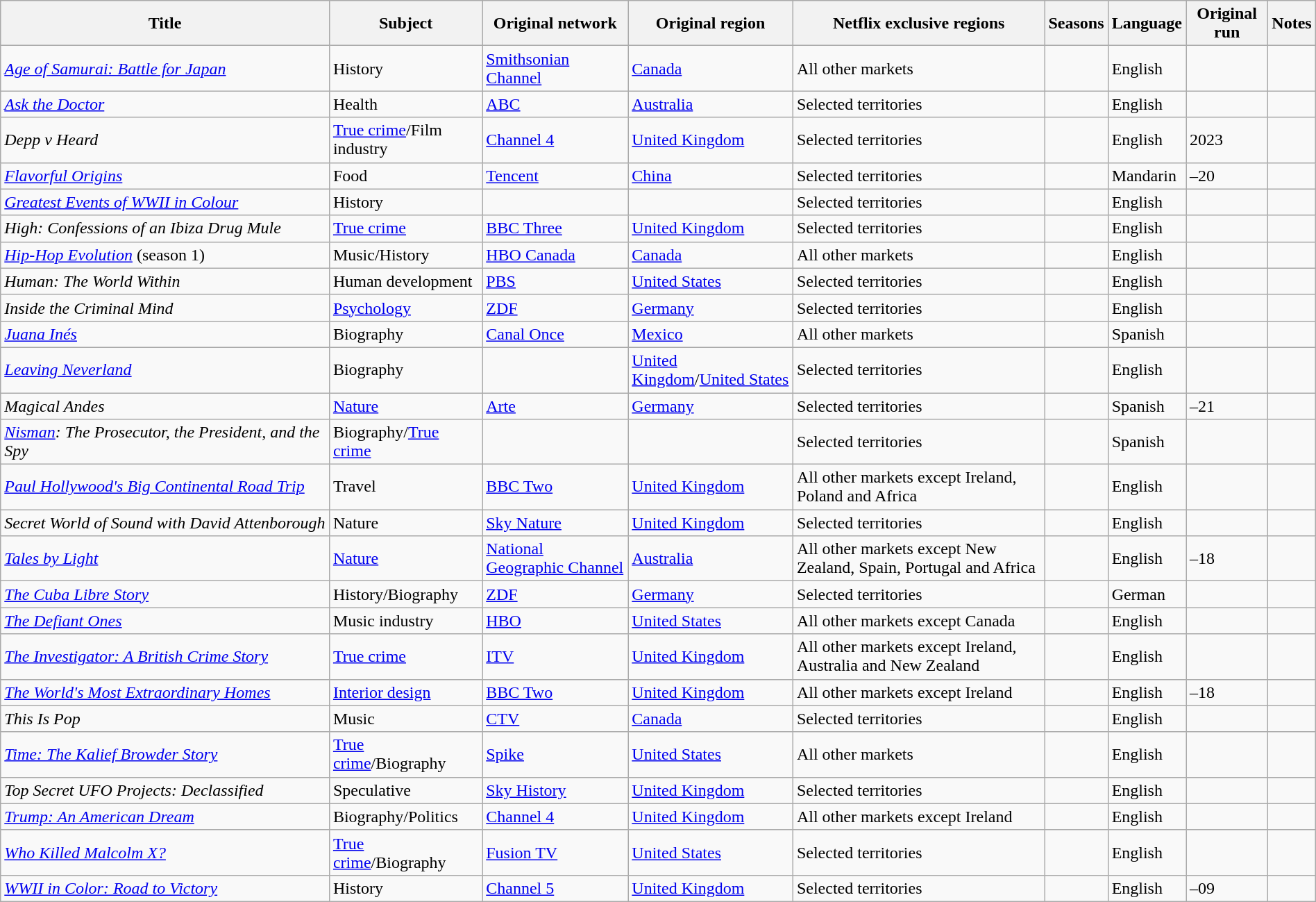<table class="wikitable sortable" style="width:100%;">
<tr>
<th scope="col" style="width:25%;">Title</th>
<th>Subject</th>
<th>Original network</th>
<th>Original region</th>
<th>Netflix exclusive regions</th>
<th>Seasons</th>
<th>Language</th>
<th>Original run</th>
<th>Notes</th>
</tr>
<tr>
<td><em><a href='#'>Age of Samurai: Battle for Japan</a></em></td>
<td>History</td>
<td><a href='#'>Smithsonian Channel</a></td>
<td><a href='#'>Canada</a></td>
<td>All other markets</td>
<td></td>
<td>English</td>
<td></td>
<td></td>
</tr>
<tr>
<td><em><a href='#'>Ask the Doctor</a></em></td>
<td>Health</td>
<td><a href='#'>ABC</a></td>
<td><a href='#'>Australia</a></td>
<td>Selected territories</td>
<td></td>
<td>English</td>
<td></td>
<td></td>
</tr>
<tr>
<td><em>Depp v Heard</em></td>
<td><a href='#'>True crime</a>/Film industry</td>
<td><a href='#'>Channel 4</a></td>
<td><a href='#'>United Kingdom</a></td>
<td>Selected territories</td>
<td></td>
<td>English</td>
<td>2023</td>
<td></td>
</tr>
<tr>
<td><em><a href='#'>Flavorful Origins</a></em></td>
<td>Food</td>
<td><a href='#'>Tencent</a></td>
<td><a href='#'>China</a></td>
<td>Selected territories</td>
<td></td>
<td>Mandarin</td>
<td>–20</td>
<td></td>
</tr>
<tr>
<td><em><a href='#'>Greatest Events of WWII in Colour</a></em></td>
<td>History</td>
<td></td>
<td></td>
<td>Selected territories</td>
<td></td>
<td>English</td>
<td></td>
<td></td>
</tr>
<tr>
<td><em>High: Confessions of an Ibiza Drug Mule</em></td>
<td><a href='#'>True crime</a></td>
<td><a href='#'>BBC Three</a></td>
<td><a href='#'>United Kingdom</a></td>
<td>Selected territories</td>
<td></td>
<td>English</td>
<td></td>
<td></td>
</tr>
<tr>
<td><em><a href='#'>Hip-Hop Evolution</a></em> (season 1)</td>
<td>Music/History</td>
<td><a href='#'>HBO Canada</a></td>
<td><a href='#'>Canada</a></td>
<td>All other markets</td>
<td></td>
<td>English</td>
<td></td>
<td></td>
</tr>
<tr>
<td><em>Human: The World Within</em></td>
<td>Human development</td>
<td><a href='#'>PBS</a></td>
<td><a href='#'>United States</a></td>
<td>Selected territories</td>
<td></td>
<td>English</td>
<td></td>
<td></td>
</tr>
<tr>
<td><em>Inside the Criminal Mind</em></td>
<td><a href='#'>Psychology</a></td>
<td><a href='#'>ZDF</a></td>
<td><a href='#'>Germany</a></td>
<td>Selected territories</td>
<td></td>
<td>English</td>
<td></td>
<td></td>
</tr>
<tr>
<td><em><a href='#'>Juana Inés</a></em></td>
<td>Biography</td>
<td><a href='#'>Canal Once</a></td>
<td><a href='#'>Mexico</a></td>
<td>All other markets</td>
<td></td>
<td>Spanish</td>
<td></td>
<td></td>
</tr>
<tr>
<td><em><a href='#'>Leaving Neverland</a></em></td>
<td>Biography</td>
<td></td>
<td><a href='#'>United Kingdom</a>/<a href='#'>United States</a></td>
<td>Selected territories</td>
<td></td>
<td>English</td>
<td></td>
<td></td>
</tr>
<tr>
<td><em>Magical Andes</em></td>
<td><a href='#'>Nature</a></td>
<td><a href='#'>Arte</a></td>
<td><a href='#'>Germany</a></td>
<td>Selected territories</td>
<td></td>
<td>Spanish</td>
<td>–21</td>
<td></td>
</tr>
<tr>
<td><em><a href='#'>Nisman</a>: The Prosecutor, the President, and the Spy</em></td>
<td>Biography/<a href='#'>True crime</a></td>
<td></td>
<td></td>
<td>Selected territories</td>
<td></td>
<td>Spanish</td>
<td></td>
<td></td>
</tr>
<tr>
<td><em><a href='#'>Paul Hollywood's Big Continental Road Trip</a></em></td>
<td>Travel</td>
<td><a href='#'>BBC Two</a></td>
<td><a href='#'>United Kingdom</a></td>
<td>All other markets except Ireland, Poland and Africa</td>
<td></td>
<td>English</td>
<td></td>
<td></td>
</tr>
<tr>
<td><em>Secret World of Sound with David Attenborough</em></td>
<td>Nature</td>
<td><a href='#'>Sky Nature</a></td>
<td><a href='#'>United Kingdom</a></td>
<td>Selected territories</td>
<td></td>
<td>English</td>
<td></td>
<td></td>
</tr>
<tr>
<td><em><a href='#'>Tales by Light</a></em></td>
<td><a href='#'>Nature</a></td>
<td><a href='#'>National Geographic Channel</a></td>
<td><a href='#'>Australia</a></td>
<td>All other markets except New Zealand, Spain, Portugal and Africa</td>
<td></td>
<td>English</td>
<td>–18</td>
<td></td>
</tr>
<tr>
<td><em><a href='#'>The Cuba Libre Story</a></em></td>
<td>History/Biography</td>
<td><a href='#'>ZDF</a></td>
<td><a href='#'>Germany</a></td>
<td>Selected territories</td>
<td></td>
<td>German</td>
<td></td>
<td></td>
</tr>
<tr>
<td><em><a href='#'>The Defiant Ones</a></em></td>
<td>Music industry</td>
<td><a href='#'>HBO</a></td>
<td><a href='#'>United States</a></td>
<td>All other markets except Canada</td>
<td></td>
<td>English</td>
<td></td>
<td></td>
</tr>
<tr>
<td><em><a href='#'>The Investigator: A British Crime Story</a></em></td>
<td><a href='#'>True crime</a></td>
<td><a href='#'>ITV</a></td>
<td><a href='#'>United Kingdom</a></td>
<td>All other markets except Ireland, Australia and New Zealand</td>
<td></td>
<td>English</td>
<td></td>
<td></td>
</tr>
<tr>
<td><em><a href='#'>The World's Most Extraordinary Homes</a></em></td>
<td><a href='#'>Interior design</a></td>
<td><a href='#'>BBC Two</a></td>
<td><a href='#'>United Kingdom</a></td>
<td>All other markets except Ireland</td>
<td></td>
<td>English</td>
<td>–18</td>
<td></td>
</tr>
<tr>
<td><em>This Is Pop</em></td>
<td>Music</td>
<td><a href='#'>CTV</a></td>
<td><a href='#'>Canada</a></td>
<td>Selected territories</td>
<td></td>
<td>English</td>
<td></td>
<td></td>
</tr>
<tr>
<td><em><a href='#'>Time: The Kalief Browder Story</a></em></td>
<td><a href='#'>True crime</a>/Biography</td>
<td><a href='#'>Spike</a></td>
<td><a href='#'>United States</a></td>
<td>All other markets</td>
<td></td>
<td>English</td>
<td></td>
<td></td>
</tr>
<tr>
<td><em>Top Secret UFO Projects: Declassified</em></td>
<td>Speculative</td>
<td><a href='#'>Sky History</a></td>
<td><a href='#'>United Kingdom</a></td>
<td>Selected territories</td>
<td></td>
<td>English</td>
<td></td>
<td></td>
</tr>
<tr>
<td><em><a href='#'>Trump: An American Dream</a></em></td>
<td>Biography/Politics</td>
<td><a href='#'>Channel 4</a></td>
<td><a href='#'>United Kingdom</a></td>
<td>All other markets except Ireland</td>
<td></td>
<td>English</td>
<td></td>
<td></td>
</tr>
<tr>
<td><em><a href='#'>Who Killed Malcolm X?</a></em></td>
<td><a href='#'>True crime</a>/Biography</td>
<td><a href='#'>Fusion TV</a></td>
<td><a href='#'>United States</a></td>
<td>Selected territories</td>
<td></td>
<td>English</td>
<td></td>
<td></td>
</tr>
<tr>
<td><em><a href='#'>WWII in Color: Road to Victory</a></em></td>
<td>History</td>
<td><a href='#'>Channel 5</a></td>
<td><a href='#'>United Kingdom</a></td>
<td>Selected territories</td>
<td></td>
<td>English</td>
<td>–09</td>
<td></td>
</tr>
</table>
